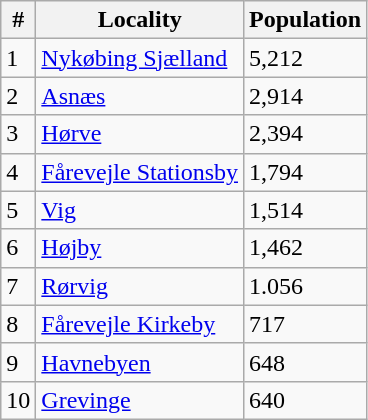<table class="wikitable">
<tr>
<th>#</th>
<th>Locality</th>
<th>Population</th>
</tr>
<tr>
<td>1</td>
<td><a href='#'>Nykøbing Sjælland</a></td>
<td>5,212</td>
</tr>
<tr>
<td>2</td>
<td><a href='#'>Asnæs</a></td>
<td>2,914</td>
</tr>
<tr>
<td>3</td>
<td><a href='#'>Hørve</a></td>
<td>2,394</td>
</tr>
<tr>
<td>4</td>
<td><a href='#'>Fårevejle Stationsby</a></td>
<td>1,794</td>
</tr>
<tr>
<td>5</td>
<td><a href='#'>Vig</a></td>
<td>1,514</td>
</tr>
<tr>
<td>6</td>
<td><a href='#'>Højby</a></td>
<td>1,462</td>
</tr>
<tr>
<td>7</td>
<td><a href='#'>Rørvig</a></td>
<td>1.056</td>
</tr>
<tr>
<td>8</td>
<td><a href='#'>Fårevejle Kirkeby</a></td>
<td>717</td>
</tr>
<tr>
<td>9</td>
<td><a href='#'>Havnebyen</a></td>
<td>648</td>
</tr>
<tr>
<td>10</td>
<td><a href='#'>Grevinge</a></td>
<td>640</td>
</tr>
</table>
